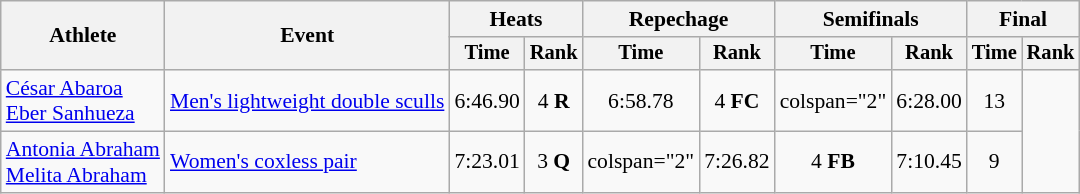<table class=wikitable style=font-size:90%;text-align:center>
<tr>
<th rowspan=2>Athlete</th>
<th rowspan=2>Event</th>
<th colspan=2>Heats</th>
<th colspan=2>Repechage</th>
<th colspan=2>Semifinals</th>
<th colspan=2>Final</th>
</tr>
<tr style=font-size:95%>
<th>Time</th>
<th>Rank</th>
<th>Time</th>
<th>Rank</th>
<th>Time</th>
<th>Rank</th>
<th>Time</th>
<th>Rank</th>
</tr>
<tr>
<td align=left><a href='#'>César Abaroa</a><br><a href='#'>Eber Sanhueza</a></td>
<td align=left><a href='#'>Men's lightweight double sculls</a></td>
<td>6:46.90</td>
<td>4 <strong>R</strong></td>
<td>6:58.78</td>
<td>4 <strong>FC</strong></td>
<td>colspan="2"</td>
<td>6:28.00</td>
<td>13</td>
</tr>
<tr>
<td align=left><a href='#'>Antonia Abraham</a><br><a href='#'>Melita Abraham</a></td>
<td align=left><a href='#'>Women's coxless pair</a></td>
<td>7:23.01</td>
<td>3 <strong>Q</strong></td>
<td>colspan="2" </td>
<td>7:26.82</td>
<td>4 <strong>FB</strong></td>
<td>7:10.45</td>
<td>9</td>
</tr>
</table>
